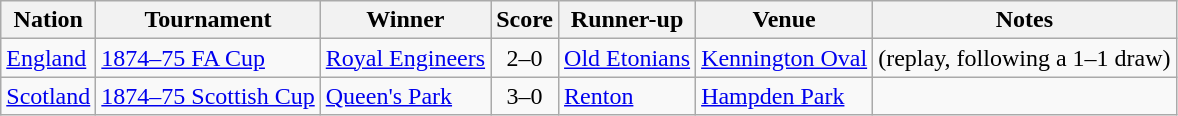<table class="wikitable">
<tr>
<th>Nation</th>
<th>Tournament</th>
<th>Winner</th>
<th>Score</th>
<th>Runner-up</th>
<th>Venue</th>
<th>Notes</th>
</tr>
<tr>
<td> <a href='#'>England</a></td>
<td><a href='#'>1874–75 FA Cup</a></td>
<td><a href='#'>Royal Engineers</a></td>
<td align="center">2–0</td>
<td><a href='#'>Old Etonians</a></td>
<td><a href='#'>Kennington Oval</a></td>
<td>(replay, following a 1–1 draw)</td>
</tr>
<tr>
<td> <a href='#'>Scotland</a></td>
<td><a href='#'>1874–75 Scottish Cup</a></td>
<td><a href='#'>Queen's Park</a></td>
<td align="center">3–0</td>
<td><a href='#'>Renton</a></td>
<td><a href='#'>Hampden Park</a></td>
<td></td>
</tr>
</table>
